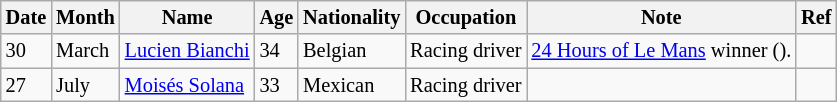<table class="wikitable" style="font-size:85%;">
<tr>
<th>Date</th>
<th>Month</th>
<th>Name</th>
<th>Age</th>
<th>Nationality</th>
<th>Occupation</th>
<th>Note</th>
<th>Ref</th>
</tr>
<tr>
<td>30</td>
<td>March</td>
<td><a href='#'>Lucien Bianchi</a></td>
<td>34</td>
<td>Belgian</td>
<td>Racing driver</td>
<td><a href='#'>24 Hours of Le Mans</a> winner ().</td>
<td></td>
</tr>
<tr>
<td>27</td>
<td>July</td>
<td><a href='#'>Moisés Solana</a></td>
<td>33</td>
<td>Mexican</td>
<td>Racing driver</td>
<td></td>
<td></td>
</tr>
</table>
